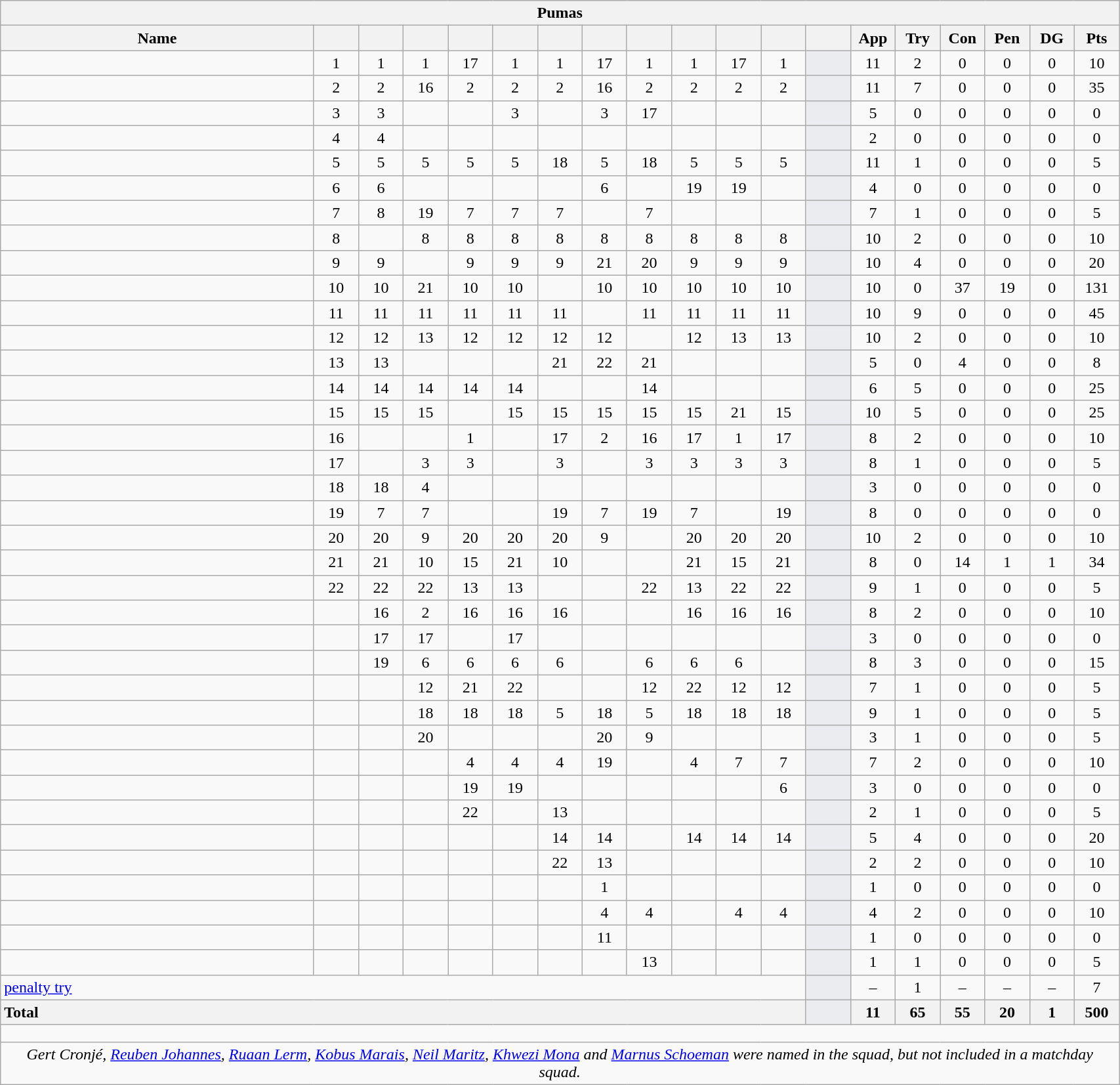<table class="wikitable collapsible collapsed" style="text-align:center; font-size:100%; width:90%">
<tr>
<th colspan="100%">Pumas</th>
</tr>
<tr>
<th style="width:28%;">Name</th>
<th style="width:4%;"></th>
<th style="width:4%;"></th>
<th style="width:4%;"></th>
<th style="width:4%;"></th>
<th style="width:4%;"></th>
<th style="width:4%;"></th>
<th style="width:4%;"></th>
<th style="width:4%;"></th>
<th style="width:4%;"></th>
<th style="width:4%;"></th>
<th style="width:4%;"></th>
<th style="width:4%;"></th>
<th style="width:4%;">App</th>
<th style="width:4%;">Try</th>
<th style="width:4%;">Con</th>
<th style="width:4%;">Pen</th>
<th style="width:4%;">DG</th>
<th style="width:4%;">Pts</th>
</tr>
<tr>
<td style="text-align:left;"></td>
<td>1</td>
<td>1</td>
<td>1</td>
<td>17 </td>
<td>1</td>
<td>1</td>
<td>17 </td>
<td>1</td>
<td>1</td>
<td>17 </td>
<td>1</td>
<td style="background:#EBECF0;"></td>
<td>11</td>
<td>2</td>
<td>0</td>
<td>0</td>
<td>0</td>
<td>10</td>
</tr>
<tr>
<td style="text-align:left;"></td>
<td>2</td>
<td>2</td>
<td>16 </td>
<td>2</td>
<td>2</td>
<td>2</td>
<td>16 </td>
<td>2</td>
<td>2</td>
<td>2</td>
<td>2</td>
<td style="background:#EBECF0;"></td>
<td>11</td>
<td>7</td>
<td>0</td>
<td>0</td>
<td>0</td>
<td>35</td>
</tr>
<tr>
<td style="text-align:left;"></td>
<td>3</td>
<td>3</td>
<td></td>
<td></td>
<td>3</td>
<td></td>
<td>3</td>
<td>17 </td>
<td></td>
<td></td>
<td></td>
<td style="background:#EBECF0;"></td>
<td>5</td>
<td>0</td>
<td>0</td>
<td>0</td>
<td>0</td>
<td>0</td>
</tr>
<tr>
<td style="text-align:left;"></td>
<td>4</td>
<td>4</td>
<td></td>
<td></td>
<td></td>
<td></td>
<td></td>
<td></td>
<td></td>
<td></td>
<td></td>
<td style="background:#EBECF0;"></td>
<td>2</td>
<td>0</td>
<td>0</td>
<td>0</td>
<td>0</td>
<td>0</td>
</tr>
<tr>
<td style="text-align:left;"></td>
<td>5</td>
<td>5</td>
<td>5</td>
<td>5</td>
<td>5</td>
<td>18 </td>
<td>5</td>
<td>18 </td>
<td>5</td>
<td>5</td>
<td>5</td>
<td style="background:#EBECF0;"></td>
<td>11</td>
<td>1</td>
<td>0</td>
<td>0</td>
<td>0</td>
<td>5</td>
</tr>
<tr>
<td style="text-align:left;"></td>
<td>6</td>
<td>6</td>
<td></td>
<td></td>
<td></td>
<td></td>
<td>6</td>
<td></td>
<td>19 </td>
<td>19</td>
<td></td>
<td style="background:#EBECF0;"></td>
<td>4</td>
<td>0</td>
<td>0</td>
<td>0</td>
<td>0</td>
<td>0</td>
</tr>
<tr>
<td style="text-align:left;"></td>
<td>7</td>
<td>8</td>
<td>19 </td>
<td>7</td>
<td>7</td>
<td>7</td>
<td></td>
<td>7</td>
<td></td>
<td></td>
<td></td>
<td style="background:#EBECF0;"></td>
<td>7</td>
<td>1</td>
<td>0</td>
<td>0</td>
<td>0</td>
<td>5</td>
</tr>
<tr>
<td style="text-align:left;"></td>
<td>8</td>
<td></td>
<td>8</td>
<td>8</td>
<td>8</td>
<td>8</td>
<td>8</td>
<td>8</td>
<td>8</td>
<td>8</td>
<td>8</td>
<td style="background:#EBECF0;"></td>
<td>10</td>
<td>2</td>
<td>0</td>
<td>0</td>
<td>0</td>
<td>10</td>
</tr>
<tr>
<td style="text-align:left;"></td>
<td>9</td>
<td>9</td>
<td></td>
<td>9</td>
<td>9</td>
<td>9</td>
<td>21 </td>
<td>20 </td>
<td>9</td>
<td>9</td>
<td>9</td>
<td style="background:#EBECF0;"></td>
<td>10</td>
<td>4</td>
<td>0</td>
<td>0</td>
<td>0</td>
<td>20</td>
</tr>
<tr>
<td style="text-align:left;"></td>
<td>10</td>
<td>10</td>
<td>21 </td>
<td>10</td>
<td>10</td>
<td></td>
<td>10</td>
<td>10</td>
<td>10</td>
<td>10</td>
<td>10</td>
<td style="background:#EBECF0;"></td>
<td>10</td>
<td>0</td>
<td>37</td>
<td>19</td>
<td>0</td>
<td>131</td>
</tr>
<tr>
<td style="text-align:left;"></td>
<td>11</td>
<td>11</td>
<td>11</td>
<td>11</td>
<td>11</td>
<td>11</td>
<td></td>
<td>11</td>
<td>11</td>
<td>11</td>
<td>11</td>
<td style="background:#EBECF0;"></td>
<td>10</td>
<td>9</td>
<td>0</td>
<td>0</td>
<td>0</td>
<td>45</td>
</tr>
<tr>
<td style="text-align:left;"></td>
<td>12</td>
<td>12</td>
<td>13</td>
<td>12</td>
<td>12</td>
<td>12</td>
<td>12</td>
<td></td>
<td>12</td>
<td>13</td>
<td>13</td>
<td style="background:#EBECF0;"></td>
<td>10</td>
<td>2</td>
<td>0</td>
<td>0</td>
<td>0</td>
<td>10</td>
</tr>
<tr>
<td style="text-align:left;"></td>
<td>13</td>
<td>13</td>
<td></td>
<td></td>
<td></td>
<td>21 </td>
<td>22 </td>
<td>21 </td>
<td></td>
<td></td>
<td></td>
<td style="background:#EBECF0;"></td>
<td>5</td>
<td>0</td>
<td>4</td>
<td>0</td>
<td>0</td>
<td>8</td>
</tr>
<tr>
<td style="text-align:left;"></td>
<td>14</td>
<td>14</td>
<td>14</td>
<td>14</td>
<td>14</td>
<td></td>
<td></td>
<td>14</td>
<td></td>
<td></td>
<td></td>
<td style="background:#EBECF0;"></td>
<td>6</td>
<td>5</td>
<td>0</td>
<td>0</td>
<td>0</td>
<td>25</td>
</tr>
<tr>
<td style="text-align:left;"></td>
<td>15</td>
<td>15</td>
<td>15</td>
<td></td>
<td>15</td>
<td>15</td>
<td>15</td>
<td>15</td>
<td>15</td>
<td>21 </td>
<td>15</td>
<td style="background:#EBECF0;"></td>
<td>10</td>
<td>5</td>
<td>0</td>
<td>0</td>
<td>0</td>
<td>25</td>
</tr>
<tr>
<td style="text-align:left;"></td>
<td>16 </td>
<td></td>
<td></td>
<td>1</td>
<td></td>
<td>17 </td>
<td>2</td>
<td>16 </td>
<td>17 </td>
<td>1</td>
<td>17 </td>
<td style="background:#EBECF0;"></td>
<td>8</td>
<td>2</td>
<td>0</td>
<td>0</td>
<td>0</td>
<td>10</td>
</tr>
<tr>
<td style="text-align:left;"></td>
<td>17 </td>
<td></td>
<td>3</td>
<td>3</td>
<td></td>
<td>3</td>
<td></td>
<td>3</td>
<td>3</td>
<td>3</td>
<td>3</td>
<td style="background:#EBECF0;"></td>
<td>8</td>
<td>1</td>
<td>0</td>
<td>0</td>
<td>0</td>
<td>5</td>
</tr>
<tr>
<td style="text-align:left;"></td>
<td>18 </td>
<td>18 </td>
<td>4</td>
<td></td>
<td></td>
<td></td>
<td></td>
<td></td>
<td></td>
<td></td>
<td></td>
<td style="background:#EBECF0;"></td>
<td>3</td>
<td>0</td>
<td>0</td>
<td>0</td>
<td>0</td>
<td>0</td>
</tr>
<tr>
<td style="text-align:left;"></td>
<td>19 </td>
<td>7</td>
<td>7</td>
<td></td>
<td></td>
<td>19 </td>
<td>7</td>
<td>19 </td>
<td>7</td>
<td></td>
<td>19 </td>
<td style="background:#EBECF0;"></td>
<td>8</td>
<td>0</td>
<td>0</td>
<td>0</td>
<td>0</td>
<td>0</td>
</tr>
<tr>
<td style="text-align:left;"></td>
<td>20 </td>
<td>20 </td>
<td>9</td>
<td>20 </td>
<td>20 </td>
<td>20 </td>
<td>9</td>
<td></td>
<td>20 </td>
<td>20 </td>
<td>20 </td>
<td style="background:#EBECF0;"></td>
<td>10</td>
<td>2</td>
<td>0</td>
<td>0</td>
<td>0</td>
<td>10</td>
</tr>
<tr>
<td style="text-align:left;"></td>
<td>21 </td>
<td>21</td>
<td>10</td>
<td>15</td>
<td>21 </td>
<td>10</td>
<td></td>
<td></td>
<td>21 </td>
<td>15</td>
<td>21 </td>
<td style="background:#EBECF0;"></td>
<td>8</td>
<td>0</td>
<td>14</td>
<td>1</td>
<td>1</td>
<td>34</td>
</tr>
<tr>
<td style="text-align:left;"></td>
<td>22 </td>
<td>22 </td>
<td>22 </td>
<td>13</td>
<td>13</td>
<td></td>
<td></td>
<td>22 </td>
<td>13</td>
<td>22 </td>
<td>22 </td>
<td style="background:#EBECF0;"></td>
<td>9</td>
<td>1</td>
<td>0</td>
<td>0</td>
<td>0</td>
<td>5</td>
</tr>
<tr>
<td style="text-align:left;"></td>
<td></td>
<td>16 </td>
<td>2</td>
<td>16 </td>
<td>16 </td>
<td>16 </td>
<td></td>
<td></td>
<td>16 </td>
<td>16 </td>
<td>16 </td>
<td style="background:#EBECF0;"></td>
<td>8</td>
<td>2</td>
<td>0</td>
<td>0</td>
<td>0</td>
<td>10</td>
</tr>
<tr>
<td style="text-align:left;"></td>
<td></td>
<td>17 </td>
<td>17 </td>
<td></td>
<td>17 </td>
<td></td>
<td></td>
<td></td>
<td></td>
<td></td>
<td></td>
<td style="background:#EBECF0;"></td>
<td>3</td>
<td>0</td>
<td>0</td>
<td>0</td>
<td>0</td>
<td>0</td>
</tr>
<tr>
<td style="text-align:left;"></td>
<td></td>
<td>19 </td>
<td>6</td>
<td>6</td>
<td>6</td>
<td>6</td>
<td></td>
<td>6</td>
<td>6</td>
<td>6</td>
<td></td>
<td style="background:#EBECF0;"></td>
<td>8</td>
<td>3</td>
<td>0</td>
<td>0</td>
<td>0</td>
<td>15</td>
</tr>
<tr>
<td style="text-align:left;"></td>
<td></td>
<td></td>
<td>12</td>
<td>21 </td>
<td>22 </td>
<td></td>
<td></td>
<td>12</td>
<td>22 </td>
<td>12</td>
<td>12</td>
<td style="background:#EBECF0;"></td>
<td>7</td>
<td>1</td>
<td>0</td>
<td>0</td>
<td>0</td>
<td>5</td>
</tr>
<tr>
<td style="text-align:left;"></td>
<td></td>
<td></td>
<td>18 </td>
<td>18 </td>
<td>18 </td>
<td>5</td>
<td>18 </td>
<td>5</td>
<td>18 </td>
<td>18 </td>
<td>18 </td>
<td style="background:#EBECF0;"></td>
<td>9</td>
<td>1</td>
<td>0</td>
<td>0</td>
<td>0</td>
<td>5</td>
</tr>
<tr>
<td style="text-align:left;"></td>
<td></td>
<td></td>
<td>20 </td>
<td></td>
<td></td>
<td></td>
<td>20 </td>
<td>9</td>
<td></td>
<td></td>
<td></td>
<td style="background:#EBECF0;"></td>
<td>3</td>
<td>1</td>
<td>0</td>
<td>0</td>
<td>0</td>
<td>5</td>
</tr>
<tr>
<td style="text-align:left;"></td>
<td></td>
<td></td>
<td></td>
<td>4</td>
<td>4</td>
<td>4</td>
<td>19 </td>
<td></td>
<td>4</td>
<td>7</td>
<td>7</td>
<td style="background:#EBECF0;"></td>
<td>7</td>
<td>2</td>
<td>0</td>
<td>0</td>
<td>0</td>
<td>10</td>
</tr>
<tr>
<td style="text-align:left;"></td>
<td></td>
<td></td>
<td></td>
<td>19 </td>
<td>19 </td>
<td></td>
<td></td>
<td></td>
<td></td>
<td></td>
<td>6</td>
<td style="background:#EBECF0;"></td>
<td>3</td>
<td>0</td>
<td>0</td>
<td>0</td>
<td>0</td>
<td>0</td>
</tr>
<tr>
<td style="text-align:left;"></td>
<td></td>
<td></td>
<td></td>
<td>22 </td>
<td></td>
<td>13</td>
<td></td>
<td></td>
<td></td>
<td></td>
<td></td>
<td style="background:#EBECF0;"></td>
<td>2</td>
<td>1</td>
<td>0</td>
<td>0</td>
<td>0</td>
<td>5</td>
</tr>
<tr>
<td style="text-align:left;"></td>
<td></td>
<td></td>
<td></td>
<td></td>
<td></td>
<td>14</td>
<td>14</td>
<td></td>
<td>14</td>
<td>14</td>
<td>14</td>
<td style="background:#EBECF0;"></td>
<td>5</td>
<td>4</td>
<td>0</td>
<td>0</td>
<td>0</td>
<td>20</td>
</tr>
<tr>
<td style="text-align:left;"></td>
<td></td>
<td></td>
<td></td>
<td></td>
<td></td>
<td>22 </td>
<td>13</td>
<td></td>
<td></td>
<td></td>
<td></td>
<td style="background:#EBECF0;"></td>
<td>2</td>
<td>2</td>
<td>0</td>
<td>0</td>
<td>0</td>
<td>10</td>
</tr>
<tr>
<td style="text-align:left;"></td>
<td></td>
<td></td>
<td></td>
<td></td>
<td></td>
<td></td>
<td>1</td>
<td></td>
<td></td>
<td></td>
<td></td>
<td style="background:#EBECF0;"></td>
<td>1</td>
<td>0</td>
<td>0</td>
<td>0</td>
<td>0</td>
<td>0</td>
</tr>
<tr>
<td style="text-align:left;"></td>
<td></td>
<td></td>
<td></td>
<td></td>
<td></td>
<td></td>
<td>4</td>
<td>4</td>
<td></td>
<td>4</td>
<td>4</td>
<td style="background:#EBECF0;"></td>
<td>4</td>
<td>2</td>
<td>0</td>
<td>0</td>
<td>0</td>
<td>10</td>
</tr>
<tr>
<td style="text-align:left;"></td>
<td></td>
<td></td>
<td></td>
<td></td>
<td></td>
<td></td>
<td>11</td>
<td></td>
<td></td>
<td></td>
<td></td>
<td style="background:#EBECF0;"></td>
<td>1</td>
<td>0</td>
<td>0</td>
<td>0</td>
<td>0</td>
<td>0</td>
</tr>
<tr>
<td style="text-align:left;"></td>
<td></td>
<td></td>
<td></td>
<td></td>
<td></td>
<td></td>
<td></td>
<td>13</td>
<td></td>
<td></td>
<td></td>
<td style="background:#EBECF0;"></td>
<td>1</td>
<td>1</td>
<td>0</td>
<td>0</td>
<td>0</td>
<td>5</td>
</tr>
<tr>
<td colspan="12" style="text-align:left;"><a href='#'>penalty try</a></td>
<td style="background:#EBECF0;"></td>
<td>–</td>
<td>1</td>
<td>–</td>
<td>–</td>
<td>–</td>
<td>7</td>
</tr>
<tr>
<th colspan="12" style="text-align:left;">Total</th>
<th style="background:#EBECF0;"></th>
<th>11</th>
<th>65</th>
<th>55</th>
<th>20</th>
<th>1</th>
<th>500</th>
</tr>
<tr class="sortbottom">
<td colspan="100%" style="height: 10px;"></td>
</tr>
<tr class="sortbottom">
<td colspan="100%" style="text-align:center;"><em>Gert Cronjé, <a href='#'>Reuben Johannes</a>, <a href='#'>Ruaan Lerm</a>, <a href='#'>Kobus Marais</a>, <a href='#'>Neil Maritz</a>, <a href='#'>Khwezi Mona</a> and <a href='#'>Marnus Schoeman</a> were named in the squad, but not included in a matchday squad.</em></td>
</tr>
</table>
